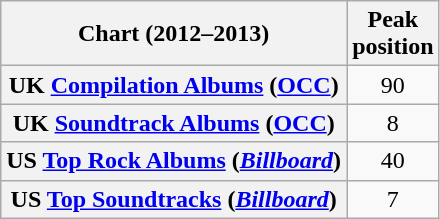<table class="wikitable sortable plainrowheaders">
<tr>
<th scope="col">Chart (2012–2013)</th>
<th scope="col">Peak <br>position</th>
</tr>
<tr>
<th scope="row">UK <a href='#'>Compilation Albums</a> (<a href='#'>OCC</a>)</th>
<td style="text-align:center;">90</td>
</tr>
<tr>
<th scope="row">UK <a href='#'>Soundtrack Albums</a> (<a href='#'>OCC</a>)</th>
<td style="text-align:center;">8</td>
</tr>
<tr>
<th scope="row">US <a href='#'>Top Rock Albums</a> (<em><a href='#'>Billboard</a></em>)</th>
<td style="text-align:center;">40</td>
</tr>
<tr>
<th scope="row">US <a href='#'>Top Soundtracks</a> (<em><a href='#'>Billboard</a></em>)</th>
<td style="text-align:center;">7</td>
</tr>
</table>
